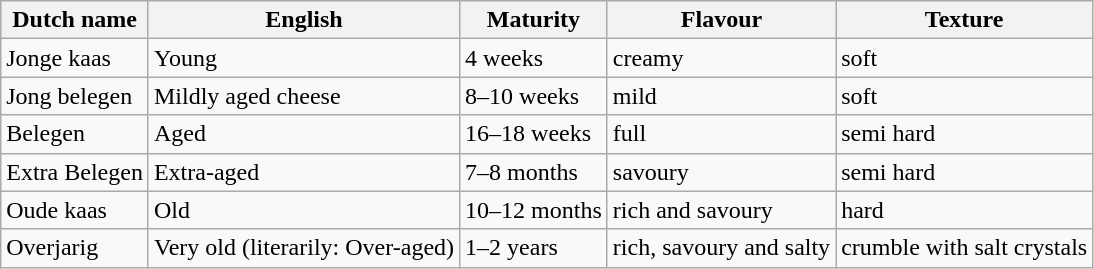<table class="wikitable">
<tr>
<th>Dutch name</th>
<th>English</th>
<th>Maturity</th>
<th>Flavour</th>
<th>Texture</th>
</tr>
<tr>
<td>Jonge kaas</td>
<td>Young</td>
<td>4 weeks</td>
<td>creamy</td>
<td>soft</td>
</tr>
<tr>
<td>Jong belegen</td>
<td>Mildly aged cheese</td>
<td>8–10 weeks</td>
<td>mild</td>
<td>soft</td>
</tr>
<tr>
<td>Belegen</td>
<td>Aged</td>
<td>16–18 weeks</td>
<td>full</td>
<td>semi hard</td>
</tr>
<tr>
<td>Extra Belegen</td>
<td>Extra-aged</td>
<td>7–8 months</td>
<td>savoury</td>
<td>semi hard</td>
</tr>
<tr>
<td>Oude kaas</td>
<td>Old</td>
<td>10–12 months</td>
<td>rich and savoury</td>
<td>hard</td>
</tr>
<tr>
<td>Overjarig</td>
<td>Very old (literarily: Over-aged)</td>
<td>1–2 years</td>
<td>rich, savoury and salty</td>
<td>crumble with salt crystals</td>
</tr>
</table>
